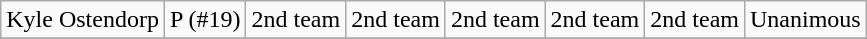<table class="wikitable sortable sortable" style="text-align: center">
<tr>
<td>Kyle Ostendorp</td>
<td>P (#19)</td>
<td>2nd team </td>
<td>2nd team </td>
<td>2nd team </td>
<td>2nd team </td>
<td>2nd team </td>
<td>Unanimous</td>
</tr>
<tr>
</tr>
</table>
